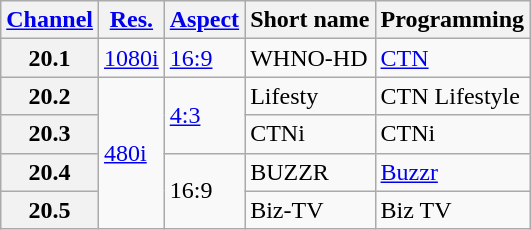<table class="wikitable">
<tr>
<th scope = "col"><a href='#'>Channel</a></th>
<th scope = "col"><a href='#'>Res.</a></th>
<th scope = "col"><a href='#'>Aspect</a></th>
<th scope = "col">Short name</th>
<th scope = "col">Programming</th>
</tr>
<tr>
<th scope = "row">20.1</th>
<td><a href='#'>1080i</a></td>
<td><a href='#'>16:9</a></td>
<td>WHNO-HD</td>
<td><a href='#'>CTN</a></td>
</tr>
<tr>
<th scope = "row">20.2</th>
<td rowspan=4><a href='#'>480i</a></td>
<td rowspan=2><a href='#'>4:3</a></td>
<td>Lifesty</td>
<td>CTN Lifestyle</td>
</tr>
<tr>
<th scope = "row">20.3</th>
<td>CTNi</td>
<td>CTNi</td>
</tr>
<tr>
<th scope = "row">20.4</th>
<td rowspan=2>16:9</td>
<td>BUZZR</td>
<td><a href='#'>Buzzr</a></td>
</tr>
<tr>
<th scope = "row">20.5</th>
<td>Biz-TV</td>
<td>Biz TV</td>
</tr>
</table>
